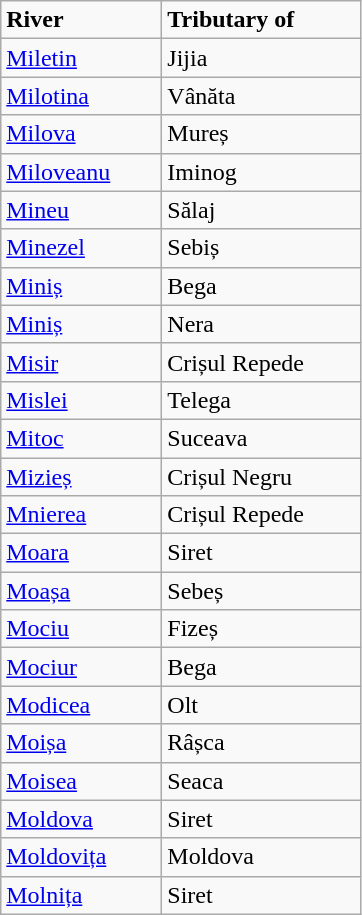<table class="wikitable">
<tr>
<td width="100pt"><strong>River</strong></td>
<td width="125pt"><strong>Tributary of</strong></td>
</tr>
<tr>
<td><a href='#'>Miletin</a></td>
<td>Jijia</td>
</tr>
<tr>
<td><a href='#'>Milotina</a></td>
<td>Vânăta</td>
</tr>
<tr>
<td><a href='#'>Milova</a></td>
<td>Mureș</td>
</tr>
<tr>
<td><a href='#'>Miloveanu</a></td>
<td>Iminog</td>
</tr>
<tr>
<td><a href='#'>Mineu</a></td>
<td>Sălaj</td>
</tr>
<tr>
<td><a href='#'>Minezel</a></td>
<td>Sebiș</td>
</tr>
<tr>
<td><a href='#'>Miniș</a></td>
<td>Bega</td>
</tr>
<tr>
<td><a href='#'>Miniș</a></td>
<td>Nera</td>
</tr>
<tr>
<td><a href='#'>Misir</a></td>
<td>Crișul Repede</td>
</tr>
<tr>
<td><a href='#'>Mislei</a></td>
<td>Telega</td>
</tr>
<tr>
<td><a href='#'>Mitoc</a></td>
<td>Suceava</td>
</tr>
<tr>
<td><a href='#'>Mizieș</a></td>
<td>Crișul Negru</td>
</tr>
<tr>
<td><a href='#'>Mnierea</a></td>
<td>Crișul Repede</td>
</tr>
<tr>
<td><a href='#'>Moara</a></td>
<td>Siret</td>
</tr>
<tr>
<td><a href='#'>Moașa</a></td>
<td>Sebeș</td>
</tr>
<tr>
<td><a href='#'>Mociu</a></td>
<td>Fizeș</td>
</tr>
<tr>
<td><a href='#'>Mociur</a></td>
<td>Bega</td>
</tr>
<tr>
<td><a href='#'>Modicea</a></td>
<td>Olt</td>
</tr>
<tr>
<td><a href='#'>Moișa</a></td>
<td>Râșca</td>
</tr>
<tr>
<td><a href='#'>Moisea</a></td>
<td>Seaca</td>
</tr>
<tr>
<td><a href='#'>Moldova</a></td>
<td>Siret</td>
</tr>
<tr>
<td><a href='#'>Moldovița</a></td>
<td>Moldova</td>
</tr>
<tr>
<td><a href='#'>Molnița</a></td>
<td>Siret</td>
</tr>
</table>
